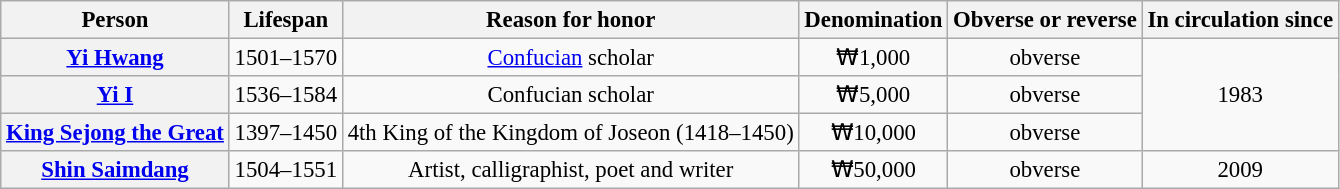<table class="wikitable" style="font-size: 95%; text-align:center;">
<tr>
<th>Person</th>
<th>Lifespan</th>
<th>Reason for honor</th>
<th>Denomination</th>
<th>Obverse or reverse</th>
<th>In circulation since</th>
</tr>
<tr>
<th><a href='#'>Yi Hwang</a></th>
<td>1501–1570</td>
<td><a href='#'>Confucian</a> scholar</td>
<td>₩1,000</td>
<td>obverse</td>
<td rowspan="3">1983</td>
</tr>
<tr>
<th><a href='#'>Yi I</a></th>
<td>1536–1584</td>
<td>Confucian scholar</td>
<td>₩5,000</td>
<td>obverse</td>
</tr>
<tr>
<th><a href='#'>King Sejong the Great</a></th>
<td>1397–1450</td>
<td>4th King of the Kingdom of Joseon (1418–1450)</td>
<td>₩10,000</td>
<td>obverse</td>
</tr>
<tr>
<th><a href='#'>Shin Saimdang</a></th>
<td>1504–1551</td>
<td>Artist, calligraphist, poet and writer</td>
<td>₩50,000</td>
<td>obverse</td>
<td>2009</td>
</tr>
</table>
